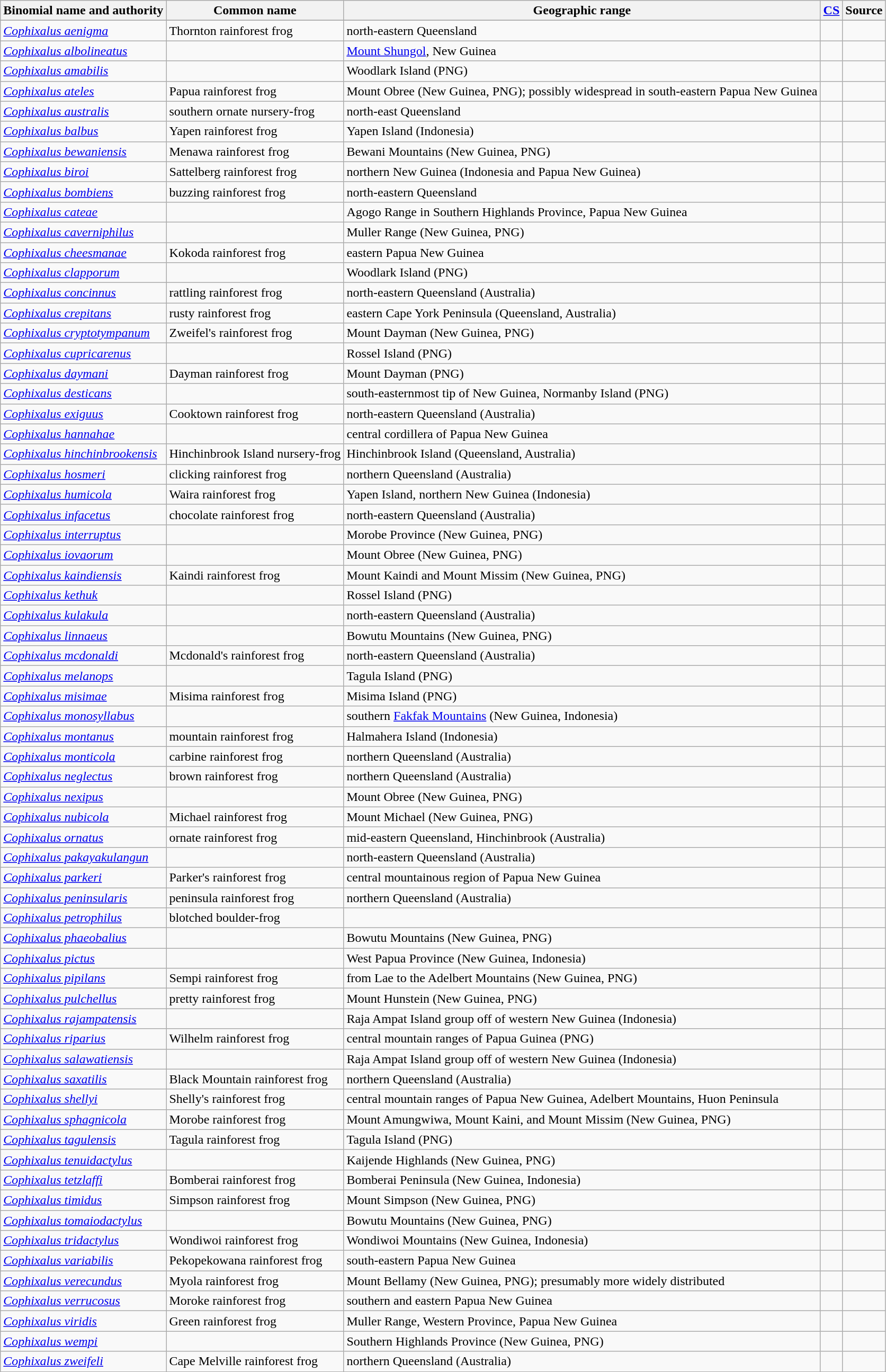<table class="wikitable">
<tr>
<th>Binomial name and authority</th>
<th>Common name</th>
<th>Geographic range</th>
<th><a href='#'>CS</a></th>
<th>Source</th>
</tr>
<tr>
</tr>
<tr>
<td><em><a href='#'>Cophixalus aenigma</a></em> </td>
<td>Thornton rainforest frog</td>
<td>north-eastern Queensland</td>
<td></td>
<td> </td>
</tr>
<tr>
<td><em><a href='#'>Cophixalus albolineatus</a></em> </td>
<td></td>
<td><a href='#'>Mount Shungol</a>, New Guinea</td>
<td></td>
<td></td>
</tr>
<tr>
<td><em><a href='#'>Cophixalus amabilis</a></em> </td>
<td></td>
<td>Woodlark Island (PNG)</td>
<td></td>
<td></td>
</tr>
<tr>
<td><em><a href='#'>Cophixalus ateles</a></em> </td>
<td>Papua rainforest frog</td>
<td>Mount Obree (New Guinea, PNG); possibly widespread in south-eastern Papua New Guinea</td>
<td></td>
<td> </td>
</tr>
<tr>
<td><em><a href='#'>Cophixalus australis</a></em> </td>
<td>southern ornate nursery-frog</td>
<td>north-east Queensland</td>
<td></td>
<td></td>
</tr>
<tr>
<td><em><a href='#'>Cophixalus balbus</a></em> </td>
<td>Yapen rainforest frog</td>
<td>Yapen Island (Indonesia)</td>
<td></td>
<td> </td>
</tr>
<tr>
<td><em><a href='#'>Cophixalus bewaniensis</a></em> </td>
<td>Menawa rainforest frog</td>
<td>Bewani Mountains (New Guinea, PNG)</td>
<td></td>
<td> </td>
</tr>
<tr>
<td><em><a href='#'>Cophixalus biroi</a></em> </td>
<td>Sattelberg rainforest frog</td>
<td>northern New Guinea (Indonesia and Papua New Guinea)</td>
<td></td>
<td> </td>
</tr>
<tr>
<td><em><a href='#'>Cophixalus bombiens</a></em> </td>
<td>buzzing rainforest frog</td>
<td>north-eastern Queensland</td>
<td></td>
<td> </td>
</tr>
<tr>
<td><em><a href='#'>Cophixalus cateae</a></em> </td>
<td></td>
<td>Agogo Range in Southern Highlands Province, Papua New Guinea</td>
<td></td>
<td></td>
</tr>
<tr>
<td><em><a href='#'>Cophixalus caverniphilus</a></em> </td>
<td></td>
<td>Muller Range (New Guinea, PNG)</td>
<td></td>
<td></td>
</tr>
<tr>
<td><em><a href='#'>Cophixalus cheesmanae</a></em> </td>
<td>Kokoda rainforest frog</td>
<td>eastern Papua New Guinea</td>
<td></td>
<td> </td>
</tr>
<tr>
<td><em><a href='#'>Cophixalus clapporum</a></em> </td>
<td></td>
<td>Woodlark Island (PNG)</td>
<td></td>
<td></td>
</tr>
<tr>
<td><em><a href='#'>Cophixalus concinnus</a></em> </td>
<td>rattling rainforest frog</td>
<td>north-eastern Queensland (Australia)</td>
<td></td>
<td> </td>
</tr>
<tr>
<td><em><a href='#'>Cophixalus crepitans</a></em> </td>
<td>rusty rainforest frog</td>
<td>eastern Cape York Peninsula (Queensland, Australia)</td>
<td></td>
<td> </td>
</tr>
<tr>
<td><em><a href='#'>Cophixalus cryptotympanum</a></em> </td>
<td>Zweifel's rainforest frog</td>
<td>Mount Dayman (New Guinea, PNG)</td>
<td></td>
<td> </td>
</tr>
<tr>
<td><em><a href='#'>Cophixalus cupricarenus</a></em> </td>
<td></td>
<td>Rossel Island (PNG)</td>
<td></td>
<td></td>
</tr>
<tr>
<td><em><a href='#'>Cophixalus daymani</a></em> </td>
<td>Dayman rainforest frog</td>
<td>Mount Dayman (PNG)</td>
<td></td>
<td> </td>
</tr>
<tr>
<td><em><a href='#'>Cophixalus desticans</a></em> </td>
<td></td>
<td>south-easternmost tip of New Guinea, Normanby Island (PNG)</td>
<td></td>
<td></td>
</tr>
<tr>
<td><em><a href='#'>Cophixalus exiguus</a></em> </td>
<td>Cooktown rainforest frog</td>
<td>north-eastern Queensland (Australia)</td>
<td></td>
<td> </td>
</tr>
<tr>
<td><em><a href='#'>Cophixalus hannahae</a></em> </td>
<td></td>
<td>central cordillera of Papua New Guinea</td>
<td></td>
<td></td>
</tr>
<tr>
<td><em><a href='#'>Cophixalus hinchinbrookensis</a></em> </td>
<td>Hinchinbrook Island nursery-frog</td>
<td>Hinchinbrook Island (Queensland, Australia)</td>
<td></td>
<td></td>
</tr>
<tr>
<td><em><a href='#'>Cophixalus hosmeri</a></em> </td>
<td>clicking rainforest frog</td>
<td>northern Queensland (Australia)</td>
<td></td>
<td> </td>
</tr>
<tr>
<td><em><a href='#'>Cophixalus humicola</a></em> </td>
<td>Waira rainforest frog</td>
<td>Yapen Island, northern New Guinea (Indonesia)</td>
<td></td>
<td> </td>
</tr>
<tr>
<td><em><a href='#'>Cophixalus infacetus</a></em> </td>
<td>chocolate rainforest frog</td>
<td>north-eastern Queensland (Australia)</td>
<td></td>
<td> </td>
</tr>
<tr>
<td><em><a href='#'>Cophixalus interruptus</a></em> </td>
<td></td>
<td>Morobe Province (New Guinea, PNG)</td>
<td></td>
<td></td>
</tr>
<tr>
<td><em><a href='#'>Cophixalus iovaorum</a></em> </td>
<td></td>
<td>Mount Obree (New Guinea, PNG)</td>
<td></td>
<td></td>
</tr>
<tr>
<td><em><a href='#'>Cophixalus kaindiensis</a></em> </td>
<td>Kaindi rainforest frog</td>
<td>Mount Kaindi and Mount Missim (New Guinea, PNG)</td>
<td></td>
<td> </td>
</tr>
<tr>
<td><em><a href='#'>Cophixalus kethuk</a></em> </td>
<td></td>
<td>Rossel Island (PNG)</td>
<td></td>
<td></td>
</tr>
<tr>
<td><em><a href='#'>Cophixalus kulakula</a></em> </td>
<td></td>
<td>north-eastern Queensland (Australia)</td>
<td></td>
<td></td>
</tr>
<tr>
<td><em><a href='#'>Cophixalus linnaeus</a></em> </td>
<td></td>
<td>Bowutu Mountains (New Guinea, PNG)</td>
<td></td>
<td></td>
</tr>
<tr>
<td><em><a href='#'>Cophixalus mcdonaldi</a></em> </td>
<td>Mcdonald's rainforest frog</td>
<td>north-eastern Queensland (Australia)</td>
<td></td>
<td> </td>
</tr>
<tr>
<td><em><a href='#'>Cophixalus melanops</a></em> </td>
<td></td>
<td>Tagula Island (PNG)</td>
<td></td>
<td></td>
</tr>
<tr>
<td><em><a href='#'>Cophixalus misimae</a></em> </td>
<td>Misima rainforest frog</td>
<td>Misima Island (PNG)</td>
<td></td>
<td> </td>
</tr>
<tr>
<td><em><a href='#'>Cophixalus monosyllabus</a></em> </td>
<td></td>
<td>southern <a href='#'>Fakfak Mountains</a> (New Guinea, Indonesia)</td>
<td></td>
<td></td>
</tr>
<tr>
<td><em><a href='#'>Cophixalus montanus</a></em> </td>
<td>mountain rainforest frog</td>
<td>Halmahera Island (Indonesia)</td>
<td></td>
<td> </td>
</tr>
<tr>
<td><em><a href='#'>Cophixalus monticola</a></em> </td>
<td>carbine rainforest frog</td>
<td>northern Queensland (Australia)</td>
<td></td>
<td> </td>
</tr>
<tr>
<td><em><a href='#'>Cophixalus neglectus</a></em> </td>
<td>brown rainforest frog</td>
<td>northern Queensland (Australia)</td>
<td></td>
<td> </td>
</tr>
<tr>
<td><em><a href='#'>Cophixalus nexipus</a></em> </td>
<td></td>
<td>Mount Obree (New Guinea, PNG)</td>
<td></td>
<td></td>
</tr>
<tr>
<td><em><a href='#'>Cophixalus nubicola</a></em> </td>
<td>Michael rainforest frog</td>
<td>Mount Michael (New Guinea, PNG)</td>
<td></td>
<td> </td>
</tr>
<tr>
<td><em><a href='#'>Cophixalus ornatus</a></em> </td>
<td>ornate rainforest frog</td>
<td>mid-eastern Queensland, Hinchinbrook (Australia)</td>
<td></td>
<td> </td>
</tr>
<tr>
<td><em><a href='#'>Cophixalus pakayakulangun</a></em> </td>
<td></td>
<td>north-eastern Queensland (Australia)</td>
<td></td>
<td></td>
</tr>
<tr>
<td><em><a href='#'>Cophixalus parkeri</a></em> </td>
<td>Parker's rainforest frog</td>
<td>central mountainous region of Papua New Guinea</td>
<td></td>
<td> </td>
</tr>
<tr>
<td><em><a href='#'>Cophixalus peninsularis</a></em> </td>
<td>peninsula rainforest frog</td>
<td>northern Queensland (Australia)</td>
<td></td>
<td> </td>
</tr>
<tr>
<td><em><a href='#'>Cophixalus petrophilus</a></em> </td>
<td>blotched boulder-frog </td>
<td></td>
<td></td>
<td></td>
</tr>
<tr>
<td><em><a href='#'>Cophixalus phaeobalius</a></em> </td>
<td></td>
<td>Bowutu Mountains (New Guinea, PNG)</td>
<td></td>
<td></td>
</tr>
<tr>
<td><em><a href='#'>Cophixalus pictus</a></em> </td>
<td></td>
<td>West Papua Province (New Guinea, Indonesia)</td>
<td></td>
<td></td>
</tr>
<tr>
<td><em><a href='#'>Cophixalus pipilans</a></em> </td>
<td>Sempi rainforest frog</td>
<td>from Lae to the Adelbert Mountains (New Guinea, PNG)</td>
<td></td>
<td> </td>
</tr>
<tr>
<td><em><a href='#'>Cophixalus pulchellus</a></em> </td>
<td>pretty rainforest frog</td>
<td>Mount Hunstein (New Guinea, PNG)</td>
<td></td>
<td> </td>
</tr>
<tr>
<td><em><a href='#'>Cophixalus rajampatensis</a></em> </td>
<td></td>
<td>Raja Ampat Island group off of western New Guinea (Indonesia)</td>
<td></td>
<td></td>
</tr>
<tr>
<td><em><a href='#'>Cophixalus riparius</a></em> </td>
<td>Wilhelm rainforest frog</td>
<td>central mountain ranges of Papua Guinea (PNG)</td>
<td></td>
<td> </td>
</tr>
<tr>
<td><em><a href='#'>Cophixalus salawatiensis</a></em> </td>
<td></td>
<td>Raja Ampat Island group off of western New Guinea (Indonesia)</td>
<td></td>
<td></td>
</tr>
<tr>
<td><em><a href='#'>Cophixalus saxatilis</a></em> </td>
<td>Black Mountain rainforest frog</td>
<td>northern Queensland (Australia)</td>
<td></td>
<td> </td>
</tr>
<tr>
<td><em><a href='#'>Cophixalus shellyi</a></em> </td>
<td>Shelly's rainforest frog</td>
<td>central mountain ranges of Papua New Guinea, Adelbert Mountains, Huon Peninsula</td>
<td></td>
<td> </td>
</tr>
<tr>
<td><em><a href='#'>Cophixalus sphagnicola</a></em> </td>
<td>Morobe rainforest frog</td>
<td>Mount Amungwiwa, Mount Kaini, and Mount Missim (New Guinea, PNG)</td>
<td></td>
<td> </td>
</tr>
<tr>
<td><em><a href='#'>Cophixalus tagulensis</a></em> </td>
<td>Tagula rainforest frog</td>
<td>Tagula Island (PNG)</td>
<td></td>
<td> </td>
</tr>
<tr>
<td><em><a href='#'>Cophixalus tenuidactylus</a></em> </td>
<td></td>
<td>Kaijende Highlands (New Guinea, PNG)</td>
<td></td>
<td></td>
</tr>
<tr>
<td><em><a href='#'>Cophixalus tetzlaffi</a></em> </td>
<td>Bomberai rainforest frog</td>
<td>Bomberai Peninsula (New Guinea, Indonesia)</td>
<td></td>
<td> </td>
</tr>
<tr>
<td><em><a href='#'>Cophixalus timidus</a></em> </td>
<td>Simpson rainforest frog</td>
<td>Mount Simpson (New Guinea, PNG)</td>
<td></td>
<td> </td>
</tr>
<tr>
<td><em><a href='#'>Cophixalus tomaiodactylus</a></em> </td>
<td></td>
<td>Bowutu Mountains (New Guinea, PNG)</td>
<td></td>
<td></td>
</tr>
<tr>
<td><em><a href='#'>Cophixalus tridactylus</a></em> </td>
<td>Wondiwoi rainforest frog</td>
<td>Wondiwoi Mountains (New Guinea, Indonesia)</td>
<td></td>
<td> </td>
</tr>
<tr>
<td><em><a href='#'>Cophixalus variabilis</a></em> </td>
<td>Pekopekowana rainforest frog</td>
<td>south-eastern Papua New Guinea</td>
<td></td>
<td> </td>
</tr>
<tr>
<td><em><a href='#'>Cophixalus verecundus</a></em> </td>
<td>Myola rainforest frog</td>
<td>Mount Bellamy (New Guinea, PNG); presumably more widely distributed</td>
<td></td>
<td> </td>
</tr>
<tr>
<td><em><a href='#'>Cophixalus verrucosus</a></em> </td>
<td>Moroke rainforest frog</td>
<td>southern and eastern Papua New Guinea</td>
<td></td>
<td> </td>
</tr>
<tr>
<td><em><a href='#'>Cophixalus viridis</a></em> </td>
<td>Green rainforest frog</td>
<td>Muller Range, Western Province, Papua New Guinea</td>
<td></td>
<td></td>
</tr>
<tr>
<td><em><a href='#'>Cophixalus wempi</a></em> </td>
<td></td>
<td>Southern Highlands Province (New Guinea, PNG)</td>
<td></td>
<td></td>
</tr>
<tr>
<td><em><a href='#'>Cophixalus zweifeli</a></em> </td>
<td>Cape Melville rainforest frog</td>
<td>northern Queensland (Australia)</td>
<td></td>
<td> </td>
</tr>
<tr>
</tr>
</table>
